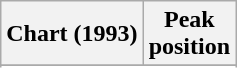<table class="wikitable sortable">
<tr>
<th align="left">Chart (1993)</th>
<th align="center">Peak<br>position</th>
</tr>
<tr>
</tr>
<tr>
</tr>
</table>
